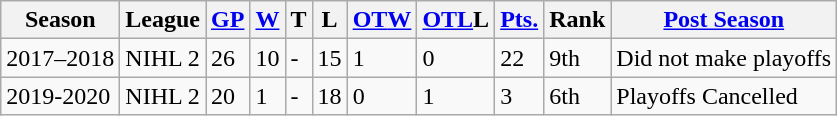<table class="wikitable">
<tr>
<th>Season</th>
<th>League</th>
<th><a href='#'>GP</a></th>
<th><a href='#'>W</a></th>
<th>T</th>
<th>L</th>
<th><a href='#'>OT</a><a href='#'>W</a></th>
<th><a href='#'>OTL</a>L</th>
<th><a href='#'>Pts.</a></th>
<th>Rank</th>
<th><a href='#'>Post Season</a></th>
</tr>
<tr>
<td>2017–2018</td>
<td>NIHL 2</td>
<td>26</td>
<td>10</td>
<td>-</td>
<td>15</td>
<td>1</td>
<td>0</td>
<td>22</td>
<td>9th</td>
<td>Did not make playoffs</td>
</tr>
<tr>
<td>2019-2020</td>
<td>NIHL 2</td>
<td>20</td>
<td>1</td>
<td>-</td>
<td>18</td>
<td>0</td>
<td>1</td>
<td>3</td>
<td>6th</td>
<td>Playoffs Cancelled</td>
</tr>
</table>
